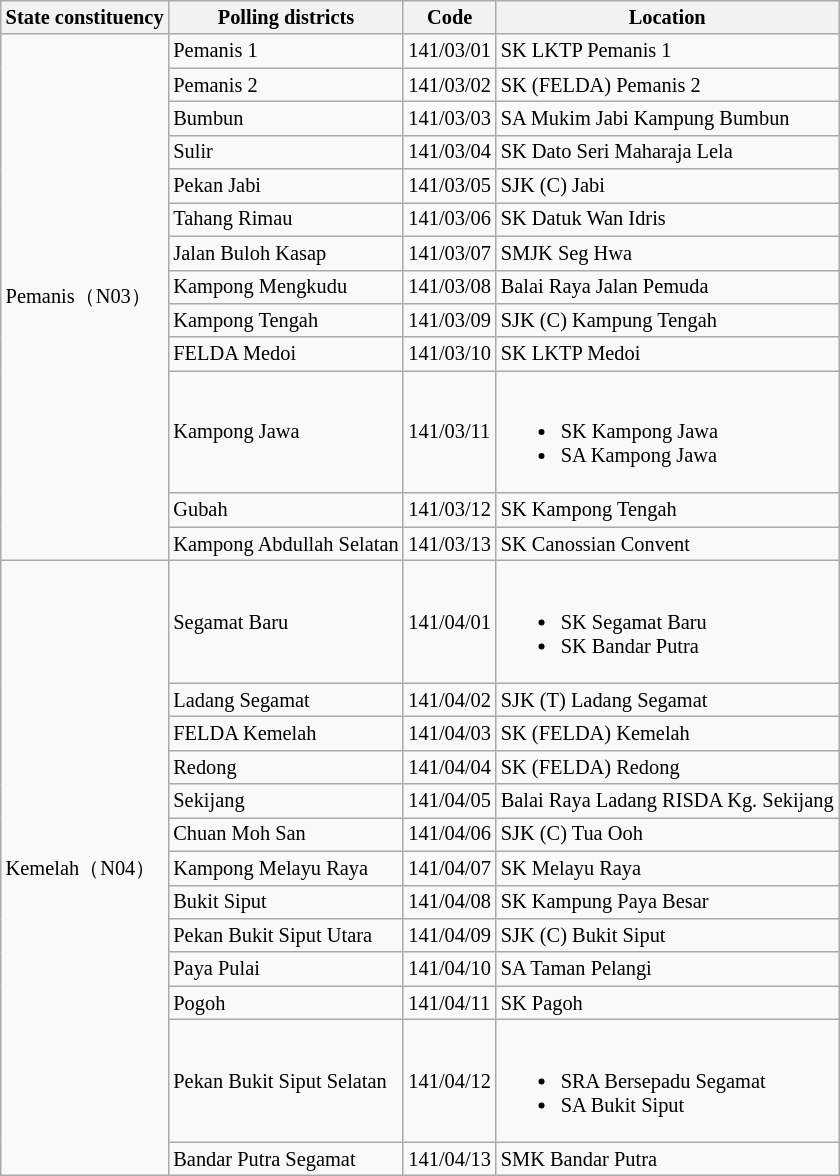<table class="wikitable sortable mw-collapsible" style="white-space:nowrap;font-size:85%">
<tr>
<th>State constituency</th>
<th>Polling districts</th>
<th>Code</th>
<th>Location</th>
</tr>
<tr>
<td rowspan="13">Pemanis（N03）</td>
<td>Pemanis 1</td>
<td>141/03/01</td>
<td>SK LKTP Pemanis 1</td>
</tr>
<tr>
<td>Pemanis 2</td>
<td>141/03/02</td>
<td>SK (FELDA) Pemanis 2</td>
</tr>
<tr>
<td>Bumbun</td>
<td>141/03/03</td>
<td>SA Mukim Jabi Kampung Bumbun</td>
</tr>
<tr>
<td>Sulir</td>
<td>141/03/04</td>
<td>SK Dato Seri Maharaja Lela</td>
</tr>
<tr>
<td>Pekan Jabi</td>
<td>141/03/05</td>
<td>SJK (C) Jabi</td>
</tr>
<tr>
<td>Tahang Rimau</td>
<td>141/03/06</td>
<td>SK Datuk Wan Idris</td>
</tr>
<tr>
<td>Jalan Buloh Kasap</td>
<td>141/03/07</td>
<td>SMJK Seg Hwa</td>
</tr>
<tr>
<td>Kampong Mengkudu</td>
<td>141/03/08</td>
<td>Balai Raya Jalan Pemuda</td>
</tr>
<tr>
<td>Kampong Tengah</td>
<td>141/03/09</td>
<td>SJK (C) Kampung Tengah</td>
</tr>
<tr>
<td>FELDA Medoi</td>
<td>141/03/10</td>
<td>SK LKTP Medoi</td>
</tr>
<tr>
<td>Kampong Jawa</td>
<td>141/03/11</td>
<td><br><ul><li>SK Kampong Jawa</li><li>SA Kampong Jawa</li></ul></td>
</tr>
<tr>
<td>Gubah</td>
<td>141/03/12</td>
<td>SK Kampong Tengah</td>
</tr>
<tr>
<td>Kampong Abdullah Selatan</td>
<td>141/03/13</td>
<td>SK Canossian Convent</td>
</tr>
<tr>
<td rowspan="13">Kemelah（N04）</td>
<td>Segamat Baru</td>
<td>141/04/01</td>
<td><br><ul><li>SK Segamat Baru</li><li>SK Bandar Putra</li></ul></td>
</tr>
<tr>
<td>Ladang Segamat</td>
<td>141/04/02</td>
<td>SJK (T) Ladang Segamat</td>
</tr>
<tr>
<td>FELDA Kemelah</td>
<td>141/04/03</td>
<td>SK (FELDA) Kemelah</td>
</tr>
<tr>
<td>Redong</td>
<td>141/04/04</td>
<td>SK (FELDA) Redong</td>
</tr>
<tr>
<td>Sekijang</td>
<td>141/04/05</td>
<td>Balai Raya Ladang RISDA Kg. Sekijang</td>
</tr>
<tr>
<td>Chuan Moh San</td>
<td>141/04/06</td>
<td>SJK (C) Tua Ooh</td>
</tr>
<tr>
<td>Kampong Melayu Raya</td>
<td>141/04/07</td>
<td>SK Melayu Raya</td>
</tr>
<tr>
<td>Bukit Siput</td>
<td>141/04/08</td>
<td>SK Kampung Paya Besar</td>
</tr>
<tr>
<td>Pekan Bukit Siput Utara</td>
<td>141/04/09</td>
<td>SJK (C) Bukit Siput</td>
</tr>
<tr>
<td>Paya Pulai</td>
<td>141/04/10</td>
<td>SA Taman Pelangi</td>
</tr>
<tr>
<td>Pogoh</td>
<td>141/04/11</td>
<td>SK Pagoh</td>
</tr>
<tr>
<td>Pekan Bukit Siput Selatan</td>
<td>141/04/12</td>
<td><br><ul><li>SRA Bersepadu Segamat</li><li>SA Bukit Siput</li></ul></td>
</tr>
<tr>
<td>Bandar Putra Segamat</td>
<td>141/04/13</td>
<td>SMK Bandar Putra</td>
</tr>
</table>
